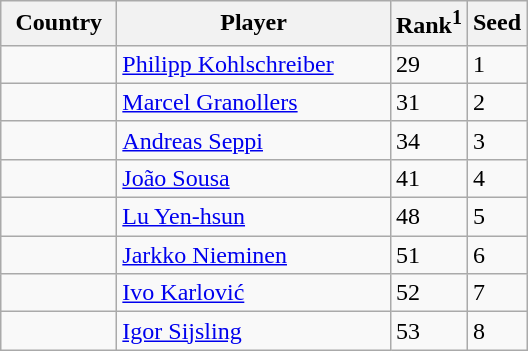<table class="sortable wikitable">
<tr>
<th width="70">Country</th>
<th width="175">Player</th>
<th>Rank<sup>1</sup></th>
<th>Seed</th>
</tr>
<tr>
<td></td>
<td><a href='#'>Philipp Kohlschreiber</a></td>
<td>29</td>
<td>1</td>
</tr>
<tr>
<td></td>
<td><a href='#'>Marcel Granollers</a></td>
<td>31</td>
<td>2</td>
</tr>
<tr>
<td></td>
<td><a href='#'>Andreas Seppi</a></td>
<td>34</td>
<td>3</td>
</tr>
<tr>
<td></td>
<td><a href='#'>João Sousa</a></td>
<td>41</td>
<td>4</td>
</tr>
<tr>
<td></td>
<td><a href='#'>Lu Yen-hsun</a></td>
<td>48</td>
<td>5</td>
</tr>
<tr>
<td></td>
<td><a href='#'>Jarkko Nieminen</a></td>
<td>51</td>
<td>6</td>
</tr>
<tr>
<td></td>
<td><a href='#'>Ivo Karlović</a></td>
<td>52</td>
<td>7</td>
</tr>
<tr>
<td></td>
<td><a href='#'>Igor Sijsling</a></td>
<td>53</td>
<td>8</td>
</tr>
</table>
